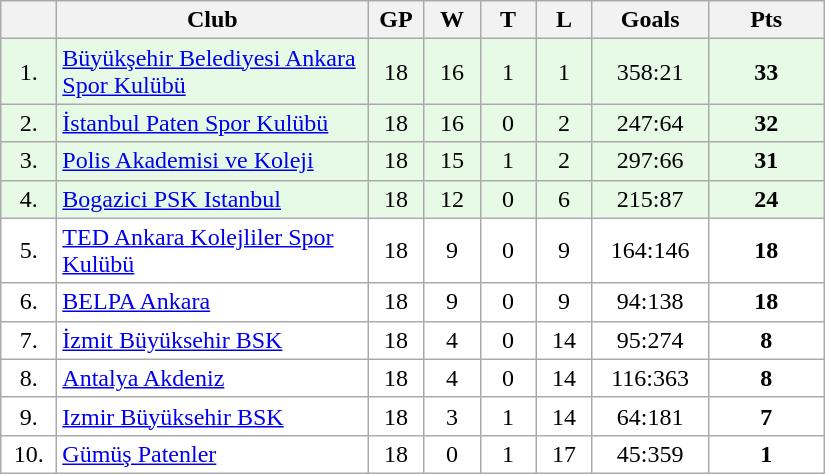<table class="wikitable">
<tr>
<th width="30"></th>
<th width="200">Club</th>
<th width="30">GP</th>
<th width="30">W</th>
<th width="30">T</th>
<th width="30">L</th>
<th width="70">Goals</th>
<th width="70">Pts</th>
</tr>
<tr bgcolor="#e6fae6" align="center">
<td>1.</td>
<td align="left"><a href='#'>Büyükşehir Belediyesi Ankara Spor Kulübü</a></td>
<td>18</td>
<td>16</td>
<td>1</td>
<td>1</td>
<td>358:21</td>
<td><strong>33</strong></td>
</tr>
<tr bgcolor="#e6fae6" align="center">
<td>2.</td>
<td align="left"><a href='#'>İstanbul Paten Spor Kulübü</a></td>
<td>18</td>
<td>16</td>
<td>0</td>
<td>2</td>
<td>247:64</td>
<td><strong>32</strong></td>
</tr>
<tr bgcolor="#e6fae6" align="center">
<td>3.</td>
<td align="left"><a href='#'>Polis Akademisi ve Koleji</a></td>
<td>18</td>
<td>15</td>
<td>1</td>
<td>2</td>
<td>297:66</td>
<td><strong>31</strong></td>
</tr>
<tr bgcolor="#e6fae6" align="center">
<td>4.</td>
<td align="left"><a href='#'>Bogazici PSK Istanbul</a></td>
<td>18</td>
<td>12</td>
<td>0</td>
<td>6</td>
<td>215:87</td>
<td><strong>24</strong></td>
</tr>
<tr bgcolor="#FFFFFF" align="center">
<td>5.</td>
<td align="left"><a href='#'>TED Ankara Kolejliler Spor Kulübü</a></td>
<td>18</td>
<td>9</td>
<td>0</td>
<td>9</td>
<td>164:146</td>
<td><strong>18</strong></td>
</tr>
<tr bgcolor="#FFFFFF" align="center">
<td>6.</td>
<td align="left"><a href='#'>BELPA Ankara</a></td>
<td>18</td>
<td>9</td>
<td>0</td>
<td>9</td>
<td>94:138</td>
<td><strong>18</strong></td>
</tr>
<tr bgcolor="#FFFFFF" align="center">
<td>7.</td>
<td align="left"><a href='#'>İzmit Büyüksehir BSK</a></td>
<td>18</td>
<td>4</td>
<td>0</td>
<td>14</td>
<td>95:274</td>
<td><strong>8</strong></td>
</tr>
<tr bgcolor="#FFFFFF" align="center">
<td>8.</td>
<td align="left"><a href='#'>Antalya Akdeniz</a></td>
<td>18</td>
<td>4</td>
<td>0</td>
<td>14</td>
<td>116:363</td>
<td><strong>8</strong></td>
</tr>
<tr bgcolor="#FFFFFF" align="center">
<td>9.</td>
<td align="left"><a href='#'>Izmir Büyüksehir BSK</a></td>
<td>18</td>
<td>3</td>
<td>1</td>
<td>14</td>
<td>64:181</td>
<td><strong>7</strong></td>
</tr>
<tr bgcolor="#FFFFFF" align="center">
<td>10.</td>
<td align="left"><a href='#'>Gümüş Patenler</a></td>
<td>18</td>
<td>0</td>
<td>1</td>
<td>17</td>
<td>45:359</td>
<td><strong>1</strong></td>
</tr>
</table>
